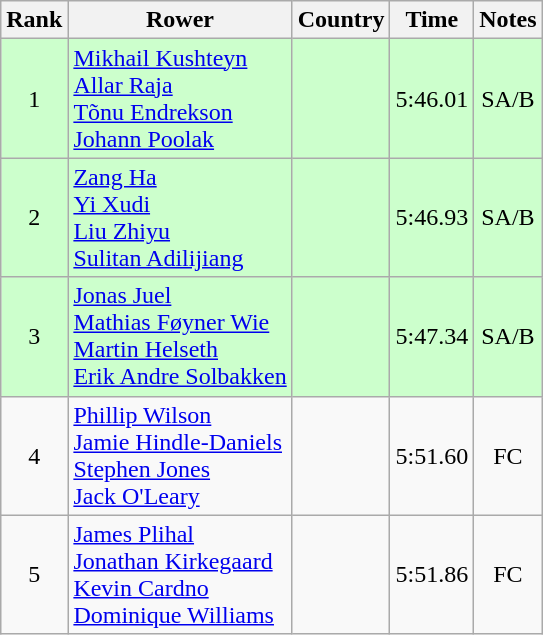<table class="wikitable" style="text-align:center">
<tr>
<th>Rank</th>
<th>Rower</th>
<th>Country</th>
<th>Time</th>
<th>Notes</th>
</tr>
<tr bgcolor=ccffcc>
<td>1</td>
<td align="left"><a href='#'>Mikhail Kushteyn</a><br><a href='#'>Allar Raja</a><br><a href='#'>Tõnu Endrekson</a><br><a href='#'>Johann Poolak</a></td>
<td align="left"></td>
<td>5:46.01</td>
<td>SA/B</td>
</tr>
<tr bgcolor=ccffcc>
<td>2</td>
<td align="left"><a href='#'>Zang Ha</a><br><a href='#'>Yi Xudi</a><br><a href='#'>Liu Zhiyu</a><br><a href='#'>Sulitan Adilijiang</a></td>
<td align="left"></td>
<td>5:46.93</td>
<td>SA/B</td>
</tr>
<tr bgcolor=ccffcc>
<td>3</td>
<td align="left"><a href='#'>Jonas Juel</a><br><a href='#'>Mathias Føyner Wie</a><br><a href='#'>Martin Helseth</a><br><a href='#'>Erik Andre Solbakken</a></td>
<td align="left"></td>
<td>5:47.34</td>
<td>SA/B</td>
</tr>
<tr>
<td>4</td>
<td align="left"><a href='#'>Phillip Wilson</a><br><a href='#'>Jamie Hindle-Daniels</a><br><a href='#'>Stephen Jones</a><br><a href='#'>Jack O'Leary</a></td>
<td align="left"></td>
<td>5:51.60</td>
<td>FC</td>
</tr>
<tr>
<td>5</td>
<td align="left"><a href='#'>James Plihal</a><br><a href='#'>Jonathan Kirkegaard</a><br><a href='#'>Kevin Cardno</a><br><a href='#'>Dominique Williams</a></td>
<td align="left"></td>
<td>5:51.86</td>
<td>FC</td>
</tr>
</table>
